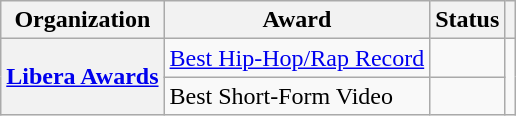<table class="wikitable plainrowheaders">
<tr>
<th scope="col">Organization</th>
<th scope="col">Award</th>
<th scope="col">Status</th>
<th scope="col"></th>
</tr>
<tr>
<th scope="row" rowspan=2><a href='#'>Libera Awards</a></th>
<td><a href='#'>Best Hip-Hop/Rap Record</a></td>
<td></td>
<td rowspan=2></td>
</tr>
<tr>
<td>Best Short-Form Video</td>
<td></td>
</tr>
</table>
